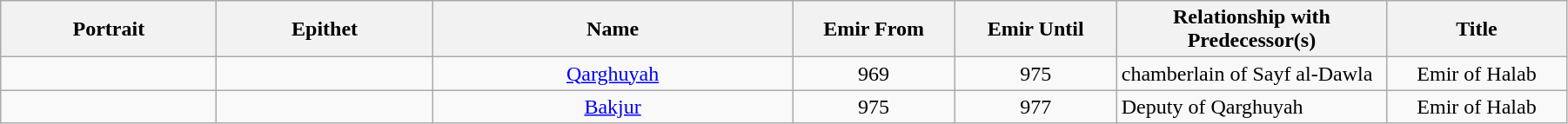<table width=95% class="wikitable">
<tr>
<th width=12%>Portrait</th>
<th width=12%>Epithet</th>
<th width=20%>Name</th>
<th width=9%>Emir From</th>
<th width=9%>Emir Until</th>
<th width=15%>Relationship with Predecessor(s)</th>
<th width=10%>Title</th>
</tr>
<tr>
<td align="center"></td>
<td align="center"></td>
<td align="center"><a href='#'>Qarghuyah</a></td>
<td align="center">969</td>
<td align="center">975</td>
<td>chamberlain of Sayf al-Dawla</td>
<td align="center">Emir of Halab</td>
</tr>
<tr>
<td align="center"></td>
<td align="center"></td>
<td align="center"><a href='#'>Bakjur</a></td>
<td align="center">975</td>
<td align="center">977</td>
<td>Deputy of Qarghuyah</td>
<td align="center">Emir of Halab</td>
</tr>
</table>
